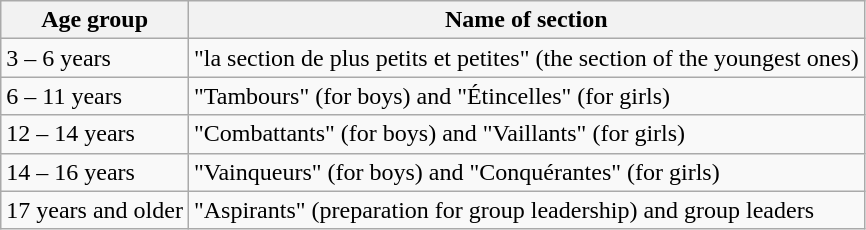<table class="wikitable sortable">
<tr>
<th>Age group</th>
<th>Name of section</th>
</tr>
<tr>
<td>3 – 6 years</td>
<td>"la section de plus petits et petites" (the section of the youngest ones)</td>
</tr>
<tr>
<td>6 – 11 years</td>
<td>"Tambours" (for boys) and "Étincelles" (for girls)</td>
</tr>
<tr>
<td>12 – 14 years</td>
<td>"Combattants" (for boys) and "Vaillants" (for girls)</td>
</tr>
<tr>
<td>14 – 16 years</td>
<td>"Vainqueurs" (for boys) and "Conquérantes" (for girls)</td>
</tr>
<tr>
<td>17 years and older</td>
<td>"Aspirants" (preparation for group leadership) and group leaders</td>
</tr>
</table>
